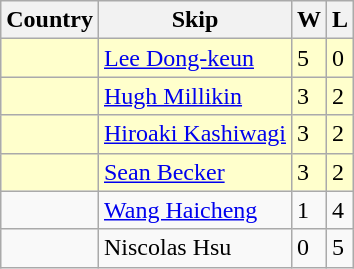<table class="wikitable">
<tr>
<th>Country</th>
<th>Skip</th>
<th>W</th>
<th>L</th>
</tr>
<tr bgcolor=#ffffcc>
<td></td>
<td><a href='#'>Lee Dong-keun</a></td>
<td>5</td>
<td>0</td>
</tr>
<tr bgcolor=#ffffcc>
<td></td>
<td><a href='#'>Hugh Millikin</a></td>
<td>3</td>
<td>2</td>
</tr>
<tr bgcolor=#ffffcc>
<td></td>
<td><a href='#'>Hiroaki Kashiwagi</a></td>
<td>3</td>
<td>2</td>
</tr>
<tr bgcolor=#ffffcc>
<td></td>
<td><a href='#'>Sean Becker</a></td>
<td>3</td>
<td>2</td>
</tr>
<tr>
<td></td>
<td><a href='#'>Wang Haicheng</a></td>
<td>1</td>
<td>4</td>
</tr>
<tr>
<td></td>
<td>Niscolas Hsu</td>
<td>0</td>
<td>5</td>
</tr>
</table>
